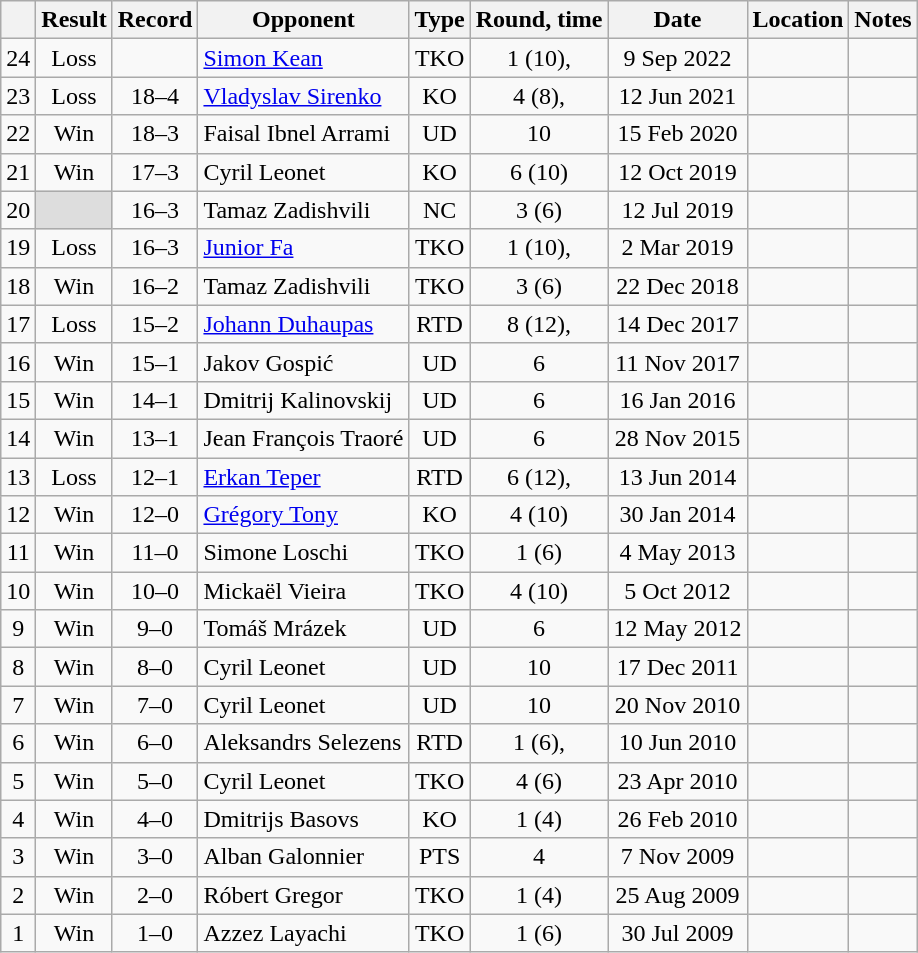<table class="wikitable" style="text-align:center">
<tr>
<th></th>
<th>Result</th>
<th>Record</th>
<th>Opponent</th>
<th>Type</th>
<th>Round, time</th>
<th>Date</th>
<th>Location</th>
<th>Notes</th>
</tr>
<tr>
<td>24</td>
<td>Loss</td>
<td></td>
<td style="text-align:left;"> <a href='#'>Simon Kean</a></td>
<td>TKO</td>
<td>1 (10), </td>
<td>9 Sep 2022</td>
<td style="text-align:left"> </td>
<td style="text-align:left"></td>
</tr>
<tr>
<td>23</td>
<td>Loss</td>
<td>18–4 </td>
<td style="text-align:left;"> <a href='#'>Vladyslav Sirenko</a></td>
<td>KO</td>
<td>4 (8), </td>
<td>12 Jun 2021</td>
<td style="text-align:left"> </td>
<td></td>
</tr>
<tr>
<td>22</td>
<td>Win</td>
<td>18–3 </td>
<td style="text-align:left;"> Faisal Ibnel Arrami</td>
<td>UD</td>
<td>10</td>
<td>15 Feb 2020</td>
<td style="text-align:left"> </td>
<td style="text-align:left"></td>
</tr>
<tr>
<td>21</td>
<td>Win</td>
<td>17–3 </td>
<td style="text-align:left;"> Cyril Leonet</td>
<td>KO</td>
<td>6 (10)</td>
<td>12 Oct 2019</td>
<td style="text-align:left"> </td>
<td style="text-align:left"></td>
</tr>
<tr>
<td>20</td>
<td style="background: #DDD"></td>
<td>16–3 </td>
<td style="text-align:left;"> Tamaz Zadishvili</td>
<td>NC</td>
<td>3 (6)</td>
<td>12 Jul 2019</td>
<td style="text-align:left"> </td>
<td style="text-align:left"></td>
</tr>
<tr>
<td>19</td>
<td>Loss</td>
<td>16–3</td>
<td style="text-align:left;"> <a href='#'>Junior Fa</a></td>
<td>TKO</td>
<td>1 (10), </td>
<td>2 Mar 2019</td>
<td style="text-align:left"> </td>
<td style="text-align:left"></td>
</tr>
<tr>
<td>18</td>
<td>Win</td>
<td>16–2</td>
<td style="text-align:left;"> Tamaz Zadishvili</td>
<td>TKO</td>
<td>3 (6)</td>
<td>22 Dec 2018</td>
<td style="text-align:left"> </td>
<td></td>
</tr>
<tr>
<td>17</td>
<td>Loss</td>
<td>15–2</td>
<td style="text-align:left;"> <a href='#'>Johann Duhaupas</a></td>
<td>RTD</td>
<td>8 (12), </td>
<td>14 Dec 2017</td>
<td style="text-align:left"> </td>
<td style="text-align:left"></td>
</tr>
<tr>
<td>16</td>
<td>Win</td>
<td>15–1</td>
<td style="text-align:left;"> Jakov Gospić</td>
<td>UD</td>
<td>6</td>
<td>11 Nov 2017</td>
<td style="text-align:left"> </td>
<td></td>
</tr>
<tr>
<td>15</td>
<td>Win</td>
<td>14–1</td>
<td style="text-align:left;"> Dmitrij Kalinovskij</td>
<td>UD</td>
<td>6</td>
<td>16 Jan 2016</td>
<td style="text-align:left"> </td>
<td></td>
</tr>
<tr>
<td>14</td>
<td>Win</td>
<td>13–1</td>
<td style="text-align:left;"> Jean François Traoré</td>
<td>UD</td>
<td>6</td>
<td>28 Nov 2015</td>
<td style="text-align:left"> </td>
<td></td>
</tr>
<tr>
<td>13</td>
<td>Loss</td>
<td>12–1</td>
<td style="text-align:left;"> <a href='#'>Erkan Teper</a></td>
<td>RTD</td>
<td>6 (12), </td>
<td>13 Jun 2014</td>
<td style="text-align:left"> </td>
<td style="text-align:left"></td>
</tr>
<tr>
<td>12</td>
<td>Win</td>
<td>12–0</td>
<td style="text-align:left;"> <a href='#'>Grégory Tony</a></td>
<td>KO</td>
<td>4 (10)</td>
<td>30 Jan 2014</td>
<td style="text-align:left"> </td>
<td style="text-align:left"></td>
</tr>
<tr>
<td>11</td>
<td>Win</td>
<td>11–0</td>
<td style="text-align:left;"> Simone Loschi</td>
<td>TKO</td>
<td>1 (6)</td>
<td>4 May 2013</td>
<td style="text-align:left"> </td>
<td></td>
</tr>
<tr>
<td>10</td>
<td>Win</td>
<td>10–0</td>
<td style="text-align:left;"> Mickaël Vieira</td>
<td>TKO</td>
<td>4 (10)</td>
<td>5 Oct 2012</td>
<td style="text-align:left"> </td>
<td style="text-align:left"></td>
</tr>
<tr>
<td>9</td>
<td>Win</td>
<td>9–0</td>
<td style="text-align:left;"> Tomáš Mrázek</td>
<td>UD</td>
<td>6</td>
<td>12 May 2012</td>
<td style="text-align:left"> </td>
<td></td>
</tr>
<tr>
<td>8</td>
<td>Win</td>
<td>8–0</td>
<td style="text-align:left;"> Cyril Leonet</td>
<td>UD</td>
<td>10</td>
<td>17 Dec 2011</td>
<td style="text-align:left"> </td>
<td style="text-align:left"></td>
</tr>
<tr>
<td>7</td>
<td>Win</td>
<td>7–0</td>
<td style="text-align:left;"> Cyril Leonet</td>
<td>UD</td>
<td>10</td>
<td>20 Nov 2010</td>
<td style="text-align:left"> </td>
<td style="text-align:left"></td>
</tr>
<tr>
<td>6</td>
<td>Win</td>
<td>6–0</td>
<td style="text-align:left;"> Aleksandrs Selezens</td>
<td>RTD</td>
<td>1 (6), </td>
<td>10 Jun 2010</td>
<td style="text-align:left"> </td>
<td></td>
</tr>
<tr>
<td>5</td>
<td>Win</td>
<td>5–0</td>
<td style="text-align:left;"> Cyril Leonet</td>
<td>TKO</td>
<td>4 (6)</td>
<td>23 Apr 2010</td>
<td style="text-align:left"> </td>
<td></td>
</tr>
<tr>
<td>4</td>
<td>Win</td>
<td>4–0</td>
<td style="text-align:left;"> Dmitrijs Basovs</td>
<td>KO</td>
<td>1 (4)</td>
<td>26 Feb 2010</td>
<td style="text-align:left"> </td>
<td></td>
</tr>
<tr>
<td>3</td>
<td>Win</td>
<td>3–0</td>
<td style="text-align:left;"> Alban Galonnier</td>
<td>PTS</td>
<td>4</td>
<td>7 Nov 2009</td>
<td style="text-align:left"> </td>
<td></td>
</tr>
<tr>
<td>2</td>
<td>Win</td>
<td>2–0</td>
<td style="text-align:left;"> Róbert Gregor</td>
<td>TKO</td>
<td>1 (4)</td>
<td>25 Aug 2009</td>
<td style="text-align:left"> </td>
<td></td>
</tr>
<tr>
<td>1</td>
<td>Win</td>
<td>1–0</td>
<td style="text-align:left;"> Azzez Layachi</td>
<td>TKO</td>
<td>1 (6)</td>
<td>30 Jul 2009</td>
<td style="text-align:left"> </td>
<td></td>
</tr>
</table>
